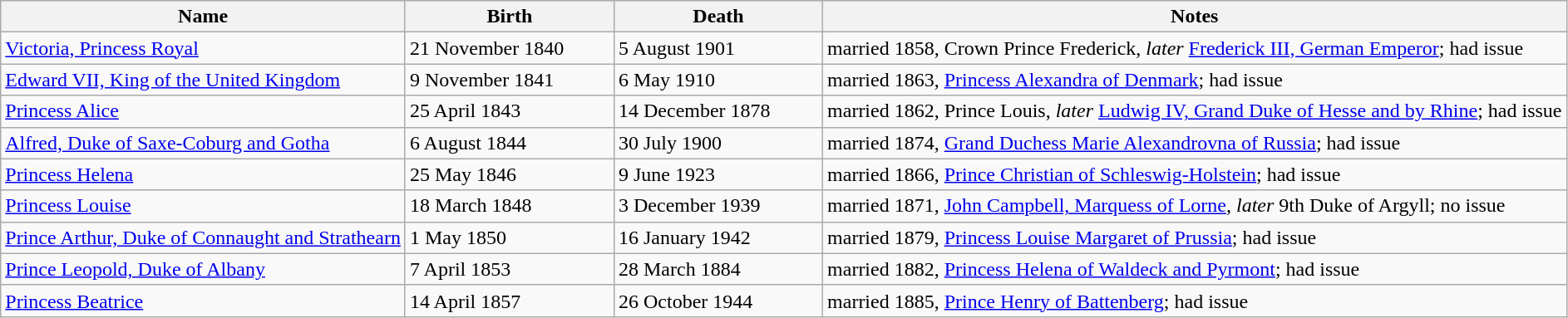<table class="wikitable" style="margin-right: 0;">
<tr>
<th>Name</th>
<th style="width: 10em;">Birth</th>
<th style="width: 10em;">Death</th>
<th>Notes</th>
</tr>
<tr>
<td><a href='#'>Victoria, Princess Royal</a></td>
<td>21 November 1840</td>
<td>5 August 1901</td>
<td>married 1858, Crown Prince Frederick, <em>later</em> <a href='#'>Frederick III, German Emperor</a>; had issue</td>
</tr>
<tr>
<td><a href='#'>Edward VII, King of the United Kingdom</a></td>
<td>9 November 1841</td>
<td>6 May 1910</td>
<td>married 1863, <a href='#'>Princess Alexandra of Denmark</a>; had issue</td>
</tr>
<tr>
<td><a href='#'>Princess Alice</a></td>
<td>25 April 1843</td>
<td>14 December 1878</td>
<td>married 1862, Prince Louis, <em>later</em> <a href='#'>Ludwig IV, Grand Duke of Hesse and by Rhine</a>; had issue</td>
</tr>
<tr>
<td><a href='#'>Alfred, Duke of Saxe-Coburg and Gotha</a></td>
<td>6 August 1844</td>
<td>30 July 1900</td>
<td>married 1874, <a href='#'>Grand Duchess Marie Alexandrovna of Russia</a>; had issue</td>
</tr>
<tr>
<td><a href='#'>Princess Helena</a></td>
<td>25 May 1846</td>
<td>9 June 1923</td>
<td>married 1866, <a href='#'>Prince Christian of Schleswig-Holstein</a>; had issue</td>
</tr>
<tr>
<td><a href='#'>Princess Louise</a></td>
<td>18 March 1848</td>
<td>3 December 1939</td>
<td>married 1871, <a href='#'>John Campbell, Marquess of Lorne</a>, <em>later</em> 9th Duke of Argyll; no issue</td>
</tr>
<tr>
<td><a href='#'>Prince Arthur, Duke of Connaught and Strathearn</a></td>
<td>1 May 1850</td>
<td>16 January 1942</td>
<td>married 1879, <a href='#'>Princess Louise Margaret of Prussia</a>; had issue</td>
</tr>
<tr>
<td><a href='#'>Prince Leopold, Duke of Albany</a></td>
<td>7 April 1853</td>
<td>28 March 1884</td>
<td>married 1882, <a href='#'>Princess Helena of Waldeck and Pyrmont</a>; had issue</td>
</tr>
<tr>
<td><a href='#'>Princess Beatrice</a></td>
<td>14 April 1857</td>
<td>26 October 1944</td>
<td>married 1885, <a href='#'>Prince Henry of Battenberg</a>; had issue</td>
</tr>
</table>
